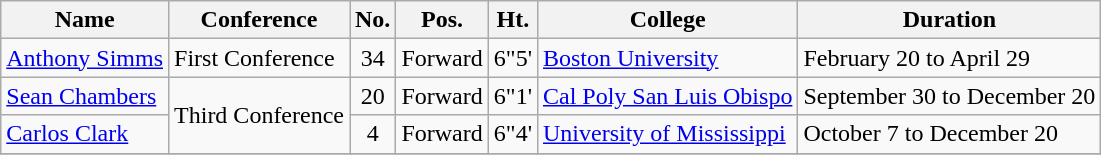<table class="wikitable" border="1">
<tr>
<th>Name</th>
<th>Conference</th>
<th>No.</th>
<th>Pos.</th>
<th>Ht.</th>
<th>College</th>
<th>Duration</th>
</tr>
<tr>
<td><a href='#'>Anthony Simms</a></td>
<td>First Conference</td>
<td align=center>34</td>
<td align=center>Forward</td>
<td align=center>6"5'</td>
<td><a href='#'>Boston University</a></td>
<td>February 20 to April 29</td>
</tr>
<tr>
<td><a href='#'>Sean Chambers</a></td>
<td rowspan="2">Third Conference</td>
<td align=center>20</td>
<td align=center>Forward</td>
<td align=center>6"1'</td>
<td><a href='#'>Cal Poly San Luis Obispo</a></td>
<td>September 30 to December 20</td>
</tr>
<tr>
<td><a href='#'>Carlos Clark</a></td>
<td align=center>4</td>
<td align=center>Forward</td>
<td align=center>6"4'</td>
<td><a href='#'>University of Mississippi</a></td>
<td>October 7 to December 20</td>
</tr>
<tr>
</tr>
</table>
